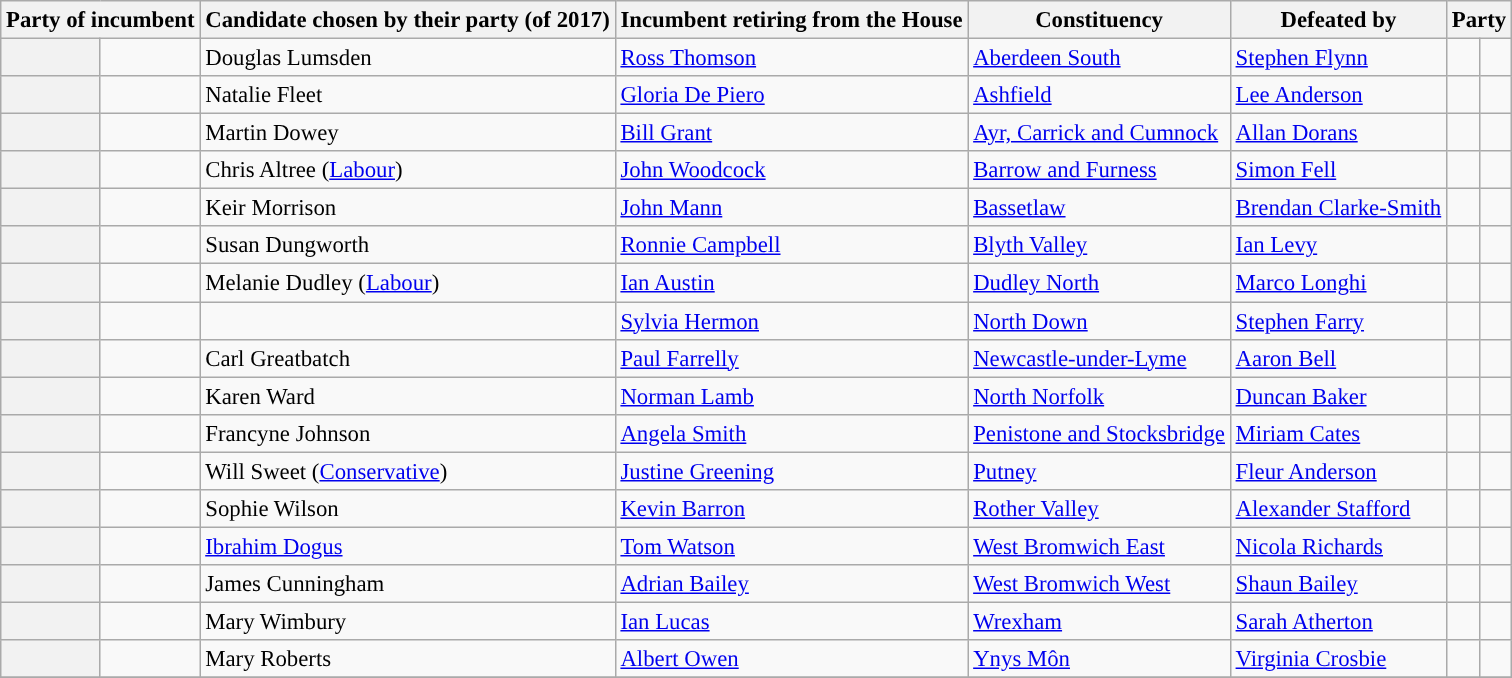<table class="wikitable sortable" style="font-size: 95%;">
<tr>
<th colspan="2">Party of incumbent</th>
<th>Candidate chosen by their party (of 2017)</th>
<th>Incumbent retiring from the House</th>
<th>Constituency</th>
<th>Defeated by</th>
<th colspan="2">Party</th>
</tr>
<tr>
<th style="background-color: "></th>
<td></td>
<td data-sort-value="Lumsden, Douglas">Douglas Lumsden</td>
<td data-sort-value="Thomson, Ross"><a href='#'>Ross Thomson</a></td>
<td><a href='#'>Aberdeen South</a></td>
<td data-sort-value="Flynn, Stephen"><a href='#'>Stephen Flynn</a></td>
<td style="background-color: "></td>
<td></td>
</tr>
<tr>
<th style="background-color: "></th>
<td></td>
<td data-sort-value="Fleet, Natalie">Natalie Fleet</td>
<td data-sort-value="De Piero, Gloria"><a href='#'>Gloria De Piero</a></td>
<td><a href='#'>Ashfield</a></td>
<td data-sort-value="Anderson, Lee"><a href='#'>Lee Anderson</a></td>
<td style="background-color: "></td>
<td></td>
</tr>
<tr>
<th style="background-color: "></th>
<td></td>
<td data-sort-value="Dowey, Martin">Martin Dowey</td>
<td data-sort-value="Grant, Bill"><a href='#'>Bill Grant</a></td>
<td><a href='#'>Ayr, Carrick and Cumnock</a></td>
<td data-sort-value="Dorans, Allan"><a href='#'>Allan Dorans</a></td>
<td style="background-color: "></td>
<td></td>
</tr>
<tr>
<th style="background-color: "></th>
<td></td>
<td data-sort-value="Altree, Chris">Chris Altree (<a href='#'>Labour</a>)</td>
<td data-sort-value="Woodcock, John"><a href='#'>John Woodcock</a></td>
<td><a href='#'>Barrow and Furness</a></td>
<td data-sort-value="Fell, Simon"><a href='#'>Simon Fell</a></td>
<td style="background-color: "></td>
<td></td>
</tr>
<tr>
<th style="background-color: "></th>
<td></td>
<td data-sort-value="Morrison Keir">Keir Morrison</td>
<td data-sort-value="Mann, John"><a href='#'>John Mann</a></td>
<td><a href='#'>Bassetlaw</a></td>
<td data-sort-value="Clarke-Smith, Brendan"><a href='#'>Brendan Clarke-Smith</a></td>
<td style="background-color: "></td>
<td></td>
</tr>
<tr>
<th style="background-color: "></th>
<td></td>
<td data-sort-value="Dungworth, Susan">Susan Dungworth</td>
<td data-sort-value="Campbell, Ronnie"><a href='#'>Ronnie Campbell</a></td>
<td><a href='#'>Blyth Valley</a></td>
<td data-sort-value="Levy, Ian"><a href='#'>Ian Levy</a></td>
<td style="background-color: "></td>
<td></td>
</tr>
<tr>
<th style="background-color: "></th>
<td></td>
<td data-sort-value="Dudley, Melanie">Melanie Dudley (<a href='#'>Labour</a>)</td>
<td data-sort-value="Austin, Ian"><a href='#'>Ian Austin</a></td>
<td><a href='#'>Dudley North</a></td>
<td data-sort-value="Longhi, Marco"><a href='#'>Marco Longhi</a></td>
<td style="background-color: "></td>
<td></td>
</tr>
<tr>
<th style="background-color: "></th>
<td></td>
<td></td>
<td data-sort-value="Hermon, Sylvia"><a href='#'>Sylvia Hermon</a></td>
<td><a href='#'>North Down</a></td>
<td data-sort-value="Farry, Stephen"><a href='#'>Stephen Farry</a></td>
<td style="background-color: "></td>
<td></td>
</tr>
<tr>
<th style="background-color: "></th>
<td></td>
<td data-sort-value="Greatbatch, Carl">Carl Greatbatch</td>
<td data-sort-value="Farrelly, Paul"><a href='#'>Paul Farrelly</a></td>
<td><a href='#'>Newcastle-under-Lyme</a></td>
<td data-sort-value="Bell, Aaron"><a href='#'>Aaron Bell</a></td>
<td style="background-color: "></td>
<td></td>
</tr>
<tr>
<th style="background-color: "></th>
<td></td>
<td data-sort-value="Ward, Karen">Karen Ward</td>
<td data-sort-value="Lamb, Norman"><a href='#'>Norman Lamb</a></td>
<td><a href='#'>North Norfolk</a></td>
<td data-sort-value="Baker, Duncan"><a href='#'>Duncan Baker</a></td>
<td style="background-color: "></td>
<td></td>
</tr>
<tr>
<th style="background-color: "></th>
<td></td>
<td data-sort-value="Johnson, Francyne">Francyne Johnson</td>
<td data-sort-value="Smith, Angela"><a href='#'>Angela Smith</a></td>
<td><a href='#'>Penistone and Stocksbridge</a></td>
<td data-sort-value="Cates, Miriam"><a href='#'>Miriam Cates</a></td>
<td style="background-color: "></td>
<td></td>
</tr>
<tr>
<th style="background-color: "></th>
<td></td>
<td data-sort-value="Sweet, Will">Will Sweet (<a href='#'>Conservative</a>)</td>
<td data-sort-value="Greening, Justine"><a href='#'>Justine Greening</a></td>
<td><a href='#'>Putney</a></td>
<td data-sort-value="Anderson, Fleur"><a href='#'>Fleur Anderson</a></td>
<td style="background-color: "></td>
<td></td>
</tr>
<tr>
<th style="background-color: "></th>
<td></td>
<td data-sort-value="Wilson, Sophie">Sophie Wilson</td>
<td data-sort-value="Barron, Kevin"><a href='#'>Kevin Barron</a></td>
<td><a href='#'>Rother Valley</a></td>
<td data-sort-value="Stafford, Alexander"><a href='#'>Alexander Stafford</a></td>
<td style="background-color: "></td>
<td></td>
</tr>
<tr>
<th style="background-color: "></th>
<td></td>
<td data-sort-value="Dogus, Ibrahim"><a href='#'>Ibrahim Dogus</a></td>
<td data-sort-value="Watson, Tom"><a href='#'>Tom Watson</a></td>
<td><a href='#'>West Bromwich East</a></td>
<td data-sort-value="Richards, Nicola"><a href='#'>Nicola Richards</a></td>
<td style="background-color: "></td>
<td></td>
</tr>
<tr>
<th style="background-color: "></th>
<td></td>
<td data-sort-value="Cunningham, James">James Cunningham</td>
<td data-sort-value="Bailey, Adrian"><a href='#'>Adrian Bailey</a></td>
<td><a href='#'>West Bromwich West</a></td>
<td data-sort-value="Bailey, Shaun"><a href='#'>Shaun Bailey</a></td>
<td style="background-color: "></td>
<td></td>
</tr>
<tr>
<th style="background-color: "></th>
<td></td>
<td data-sort-value="Wimbury, Mary">Mary Wimbury</td>
<td data-sort-value="Lucas, Ian"><a href='#'>Ian Lucas</a></td>
<td><a href='#'>Wrexham</a></td>
<td data-sort-value="Atherton, Sarah"><a href='#'>Sarah Atherton</a></td>
<td style="background-color: "></td>
<td></td>
</tr>
<tr>
<th style="background-color: "></th>
<td></td>
<td data-sort-value="Roberts, Mary">Mary Roberts</td>
<td data-sort-value="Owen, Albert"><a href='#'>Albert Owen</a></td>
<td><a href='#'>Ynys Môn</a></td>
<td data-sort-value="Crosbie, Virginia"><a href='#'>Virginia Crosbie</a></td>
<td style="background-color: "></td>
<td></td>
</tr>
<tr>
</tr>
</table>
